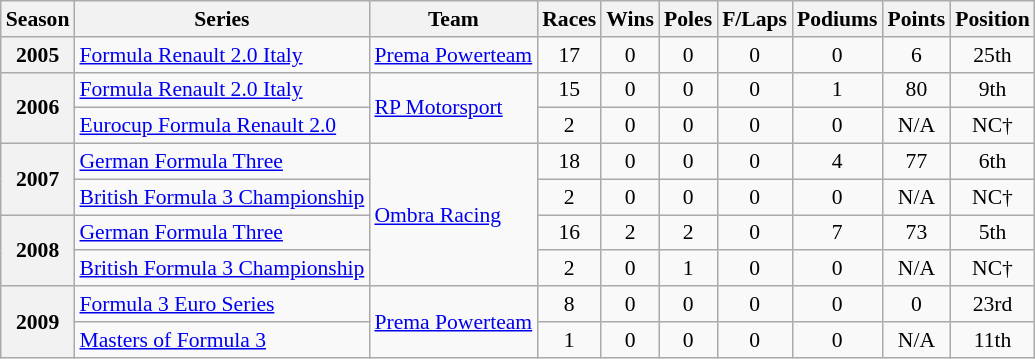<table class="wikitable" style="font-size: 90%; text-align:center">
<tr>
<th>Season</th>
<th>Series</th>
<th>Team</th>
<th>Races</th>
<th>Wins</th>
<th>Poles</th>
<th>F/Laps</th>
<th>Podiums</th>
<th>Points</th>
<th>Position</th>
</tr>
<tr>
<th>2005</th>
<td align=left><a href='#'>Formula Renault 2.0 Italy</a></td>
<td align=left><a href='#'>Prema Powerteam</a></td>
<td>17</td>
<td>0</td>
<td>0</td>
<td>0</td>
<td>0</td>
<td>6</td>
<td>25th</td>
</tr>
<tr>
<th rowspan=2>2006</th>
<td align=left><a href='#'>Formula Renault 2.0 Italy</a></td>
<td align=left rowspan=2><a href='#'>RP Motorsport</a></td>
<td>15</td>
<td>0</td>
<td>0</td>
<td>0</td>
<td>1</td>
<td>80</td>
<td>9th</td>
</tr>
<tr>
<td align=left><a href='#'>Eurocup Formula Renault 2.0</a></td>
<td>2</td>
<td>0</td>
<td>0</td>
<td>0</td>
<td>0</td>
<td>N/A</td>
<td>NC†</td>
</tr>
<tr>
<th rowspan=2>2007</th>
<td align=left><a href='#'>German Formula Three</a></td>
<td align=left rowspan=4><a href='#'>Ombra Racing</a></td>
<td>18</td>
<td>0</td>
<td>0</td>
<td>0</td>
<td>4</td>
<td>77</td>
<td>6th</td>
</tr>
<tr>
<td align=left><a href='#'>British Formula 3 Championship</a></td>
<td>2</td>
<td>0</td>
<td>0</td>
<td>0</td>
<td>0</td>
<td>N/A</td>
<td>NC†</td>
</tr>
<tr>
<th rowspan=2>2008</th>
<td align=left><a href='#'>German Formula Three</a></td>
<td>16</td>
<td>2</td>
<td>2</td>
<td>0</td>
<td>7</td>
<td>73</td>
<td>5th</td>
</tr>
<tr>
<td align=left><a href='#'>British Formula 3 Championship</a></td>
<td>2</td>
<td>0</td>
<td>1</td>
<td>0</td>
<td>0</td>
<td>N/A</td>
<td>NC†</td>
</tr>
<tr>
<th rowspan=2>2009</th>
<td align=left><a href='#'>Formula 3 Euro Series</a></td>
<td align=left rowspan=2><a href='#'>Prema Powerteam</a></td>
<td>8</td>
<td>0</td>
<td>0</td>
<td>0</td>
<td>0</td>
<td>0</td>
<td>23rd</td>
</tr>
<tr>
<td align=left><a href='#'>Masters of Formula 3</a></td>
<td>1</td>
<td>0</td>
<td>0</td>
<td>0</td>
<td>0</td>
<td>N/A</td>
<td>11th</td>
</tr>
</table>
